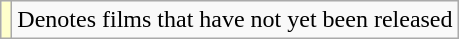<table class="wikitable">
<tr>
<td style="background:#ffc;"></td>
<td>Denotes films that have not yet been released</td>
</tr>
</table>
